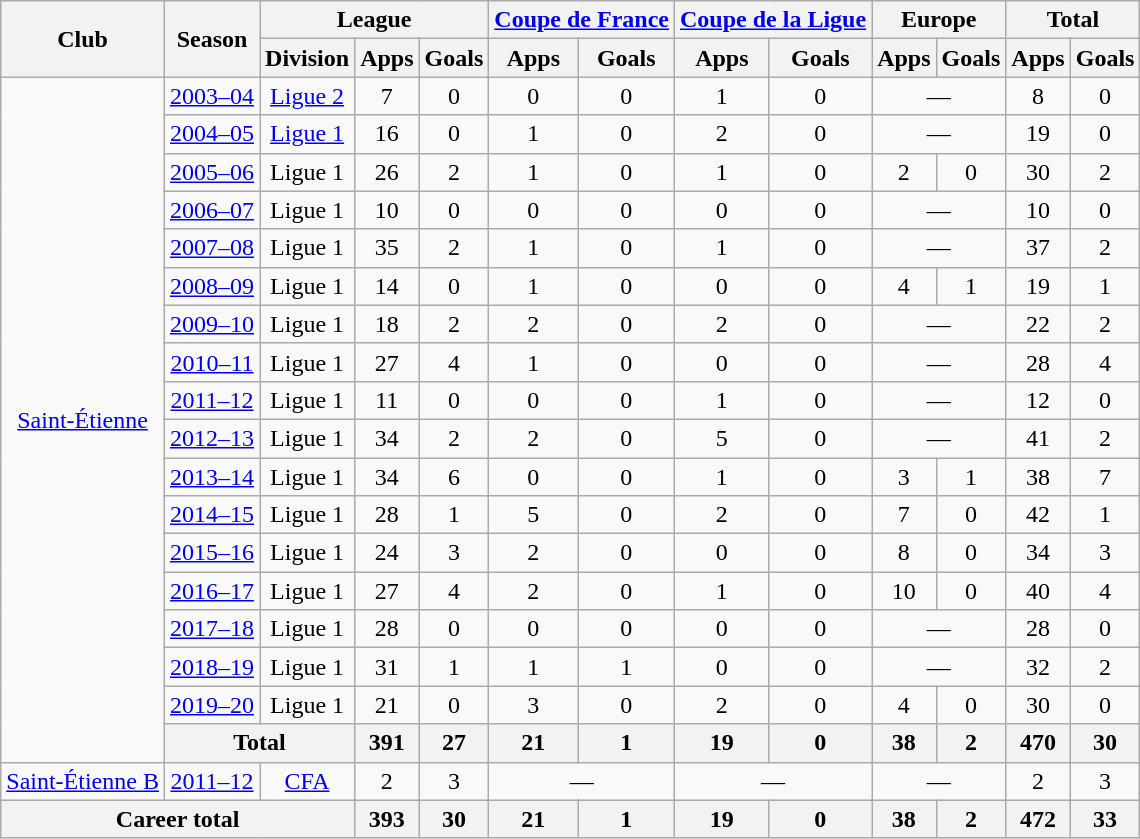<table class="wikitable" style="text-align:center">
<tr>
<th rowspan=2>Club</th>
<th rowspan=2>Season</th>
<th colspan="3">League</th>
<th colspan="2"><a href='#'>Coupe de France</a></th>
<th colspan="2"><a href='#'>Coupe de la Ligue</a></th>
<th colspan="2">Europe</th>
<th colspan="2">Total</th>
</tr>
<tr>
<th>Division</th>
<th>Apps</th>
<th>Goals</th>
<th>Apps</th>
<th>Goals</th>
<th>Apps</th>
<th>Goals</th>
<th>Apps</th>
<th>Goals</th>
<th>Apps</th>
<th>Goals</th>
</tr>
<tr>
<td rowspan="18"><a href='#'>Saint-Étienne</a></td>
<td><a href='#'>2003–04</a></td>
<td><a href='#'>Ligue 2</a></td>
<td>7</td>
<td>0</td>
<td>0</td>
<td>0</td>
<td>1</td>
<td>0</td>
<td colspan="2">—</td>
<td>8</td>
<td>0</td>
</tr>
<tr>
<td><a href='#'>2004–05</a></td>
<td><a href='#'>Ligue 1</a></td>
<td>16</td>
<td>0</td>
<td>1</td>
<td>0</td>
<td>2</td>
<td>0</td>
<td colspan="2">—</td>
<td>19</td>
<td>0</td>
</tr>
<tr>
<td><a href='#'>2005–06</a></td>
<td>Ligue 1</td>
<td>26</td>
<td>2</td>
<td>1</td>
<td>0</td>
<td>1</td>
<td>0</td>
<td>2</td>
<td>0</td>
<td>30</td>
<td>2</td>
</tr>
<tr>
<td><a href='#'>2006–07</a></td>
<td>Ligue 1</td>
<td>10</td>
<td>0</td>
<td>0</td>
<td>0</td>
<td>0</td>
<td>0</td>
<td colspan="2">—</td>
<td>10</td>
<td>0</td>
</tr>
<tr>
<td><a href='#'>2007–08</a></td>
<td>Ligue 1</td>
<td>35</td>
<td>2</td>
<td>1</td>
<td>0</td>
<td>1</td>
<td>0</td>
<td colspan="2">—</td>
<td>37</td>
<td>2</td>
</tr>
<tr>
<td><a href='#'>2008–09</a></td>
<td>Ligue 1</td>
<td>14</td>
<td>0</td>
<td>1</td>
<td>0</td>
<td>0</td>
<td>0</td>
<td>4</td>
<td>1</td>
<td>19</td>
<td>1</td>
</tr>
<tr>
<td><a href='#'>2009–10</a></td>
<td>Ligue 1</td>
<td>18</td>
<td>2</td>
<td>2</td>
<td>0</td>
<td>2</td>
<td>0</td>
<td colspan="2">—</td>
<td>22</td>
<td>2</td>
</tr>
<tr>
<td><a href='#'>2010–11</a></td>
<td>Ligue 1</td>
<td>27</td>
<td>4</td>
<td>1</td>
<td>0</td>
<td>0</td>
<td>0</td>
<td colspan="2">—</td>
<td>28</td>
<td>4</td>
</tr>
<tr>
<td><a href='#'>2011–12</a></td>
<td>Ligue 1</td>
<td>11</td>
<td>0</td>
<td>0</td>
<td>0</td>
<td>1</td>
<td>0</td>
<td colspan="2">—</td>
<td>12</td>
<td>0</td>
</tr>
<tr>
<td><a href='#'>2012–13</a></td>
<td>Ligue 1</td>
<td>34</td>
<td>2</td>
<td>2</td>
<td>0</td>
<td>5</td>
<td>0</td>
<td colspan="2">—</td>
<td>41</td>
<td>2</td>
</tr>
<tr>
<td><a href='#'>2013–14</a></td>
<td>Ligue 1</td>
<td>34</td>
<td>6</td>
<td>0</td>
<td>0</td>
<td>1</td>
<td>0</td>
<td>3</td>
<td>1</td>
<td>38</td>
<td>7</td>
</tr>
<tr>
<td><a href='#'>2014–15</a></td>
<td>Ligue 1</td>
<td>28</td>
<td>1</td>
<td>5</td>
<td>0</td>
<td>2</td>
<td>0</td>
<td>7</td>
<td>0</td>
<td>42</td>
<td>1</td>
</tr>
<tr>
<td><a href='#'>2015–16</a></td>
<td>Ligue 1</td>
<td>24</td>
<td>3</td>
<td>2</td>
<td>0</td>
<td>0</td>
<td>0</td>
<td>8</td>
<td>0</td>
<td>34</td>
<td>3</td>
</tr>
<tr>
<td><a href='#'>2016–17</a></td>
<td>Ligue 1</td>
<td>27</td>
<td>4</td>
<td>2</td>
<td>0</td>
<td>1</td>
<td>0</td>
<td>10</td>
<td>0</td>
<td>40</td>
<td>4</td>
</tr>
<tr>
<td><a href='#'>2017–18</a></td>
<td>Ligue 1</td>
<td>28</td>
<td>0</td>
<td>0</td>
<td>0</td>
<td>0</td>
<td>0</td>
<td colspan="2">—</td>
<td>28</td>
<td>0</td>
</tr>
<tr>
<td><a href='#'>2018–19</a></td>
<td>Ligue 1</td>
<td>31</td>
<td>1</td>
<td>1</td>
<td>1</td>
<td>0</td>
<td>0</td>
<td colspan="2">—</td>
<td>32</td>
<td>2</td>
</tr>
<tr>
<td><a href='#'>2019–20</a></td>
<td>Ligue 1</td>
<td>21</td>
<td>0</td>
<td>3</td>
<td>0</td>
<td>2</td>
<td>0</td>
<td>4</td>
<td>0</td>
<td>30</td>
<td>0</td>
</tr>
<tr>
<th colspan="2">Total</th>
<th>391</th>
<th>27</th>
<th>21</th>
<th>1</th>
<th>19</th>
<th>0</th>
<th>38</th>
<th>2</th>
<th>470</th>
<th>30</th>
</tr>
<tr>
<td><a href='#'>Saint-Étienne B</a></td>
<td><a href='#'>2011–12</a></td>
<td><a href='#'>CFA</a></td>
<td>2</td>
<td>3</td>
<td colspan="2">—</td>
<td colspan="2">—</td>
<td colspan="2">—</td>
<td>2</td>
<td>3</td>
</tr>
<tr>
<th colspan="3">Career total</th>
<th>393</th>
<th>30</th>
<th>21</th>
<th>1</th>
<th>19</th>
<th>0</th>
<th>38</th>
<th>2</th>
<th>472</th>
<th>33</th>
</tr>
</table>
